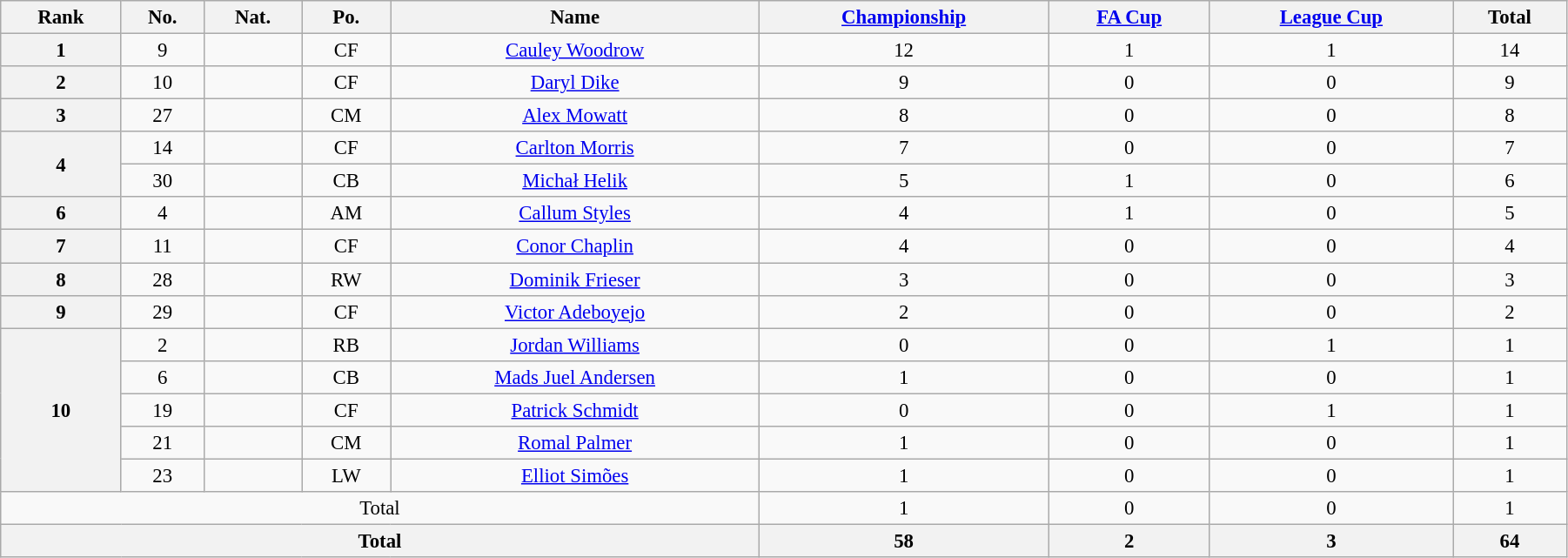<table class="wikitable" style="text-align:center; font-size:95%; width:95%;">
<tr>
<th>Rank</th>
<th>No.</th>
<th>Nat.</th>
<th>Po.</th>
<th>Name</th>
<th><a href='#'>Championship</a></th>
<th><a href='#'>FA Cup</a></th>
<th><a href='#'>League Cup</a></th>
<th>Total</th>
</tr>
<tr>
<th rowspan=1>1</th>
<td>9</td>
<td></td>
<td>CF</td>
<td><a href='#'>Cauley Woodrow</a></td>
<td>12</td>
<td>1</td>
<td>1</td>
<td>14</td>
</tr>
<tr>
<th rowspan=1>2</th>
<td>10</td>
<td></td>
<td>CF</td>
<td><a href='#'>Daryl Dike</a></td>
<td>9</td>
<td>0</td>
<td>0</td>
<td>9</td>
</tr>
<tr>
<th rowspan=1>3</th>
<td>27</td>
<td></td>
<td>CM</td>
<td><a href='#'>Alex Mowatt</a></td>
<td>8</td>
<td>0</td>
<td>0</td>
<td>8</td>
</tr>
<tr>
<th rowspan=2>4</th>
<td>14</td>
<td></td>
<td>CF</td>
<td><a href='#'>Carlton Morris</a></td>
<td>7</td>
<td>0</td>
<td>0</td>
<td>7</td>
</tr>
<tr>
<td>30</td>
<td></td>
<td>CB</td>
<td><a href='#'>Michał Helik</a></td>
<td>5</td>
<td>1</td>
<td>0</td>
<td>6</td>
</tr>
<tr>
<th rowspan=1>6</th>
<td>4</td>
<td></td>
<td>AM</td>
<td><a href='#'>Callum Styles</a></td>
<td>4</td>
<td>1</td>
<td>0</td>
<td>5</td>
</tr>
<tr>
<th rowspan=1>7</th>
<td>11</td>
<td></td>
<td>CF</td>
<td><a href='#'>Conor Chaplin</a></td>
<td>4</td>
<td>0</td>
<td>0</td>
<td>4</td>
</tr>
<tr>
<th rowspan=1>8</th>
<td>28</td>
<td></td>
<td>RW</td>
<td><a href='#'>Dominik Frieser</a></td>
<td>3</td>
<td>0</td>
<td>0</td>
<td>3</td>
</tr>
<tr>
<th rowspan=1>9</th>
<td>29</td>
<td></td>
<td>CF</td>
<td><a href='#'>Victor Adeboyejo</a></td>
<td>2</td>
<td>0</td>
<td>0</td>
<td>2</td>
</tr>
<tr>
<th rowspan=5>10</th>
<td>2</td>
<td></td>
<td>RB</td>
<td><a href='#'>Jordan Williams</a></td>
<td>0</td>
<td>0</td>
<td>1</td>
<td>1</td>
</tr>
<tr>
<td>6</td>
<td></td>
<td>CB</td>
<td><a href='#'>Mads Juel Andersen</a></td>
<td>1</td>
<td>0</td>
<td>0</td>
<td>1</td>
</tr>
<tr>
<td>19</td>
<td></td>
<td>CF</td>
<td><a href='#'>Patrick Schmidt</a></td>
<td>0</td>
<td>0</td>
<td>1</td>
<td>1</td>
</tr>
<tr>
<td>21</td>
<td></td>
<td>CM</td>
<td><a href='#'>Romal Palmer</a></td>
<td>1</td>
<td>0</td>
<td>0</td>
<td>1</td>
</tr>
<tr>
<td>23</td>
<td></td>
<td>LW</td>
<td><a href='#'>Elliot Simões</a></td>
<td>1</td>
<td>0</td>
<td>0</td>
<td>1</td>
</tr>
<tr>
<td colspan=5>Total</td>
<td>1</td>
<td>0</td>
<td>0</td>
<td>1</td>
</tr>
<tr>
<th colspan=5>Total</th>
<th>58</th>
<th>2</th>
<th>3</th>
<th>64</th>
</tr>
</table>
